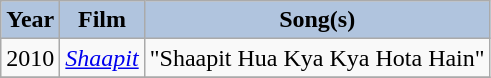<table class="wikitable" style="font-size: 100%;">
<tr>
<th style="background:#B0C4DE;">Year</th>
<th style="background:#B0C4DE;">Film</th>
<th style="background:#B0C4DE;">Song(s)</th>
</tr>
<tr>
<td>2010</td>
<td><em><a href='#'>Shaapit</a></em></td>
<td>"Shaapit Hua Kya Kya Hota Hain"</td>
</tr>
<tr>
</tr>
</table>
